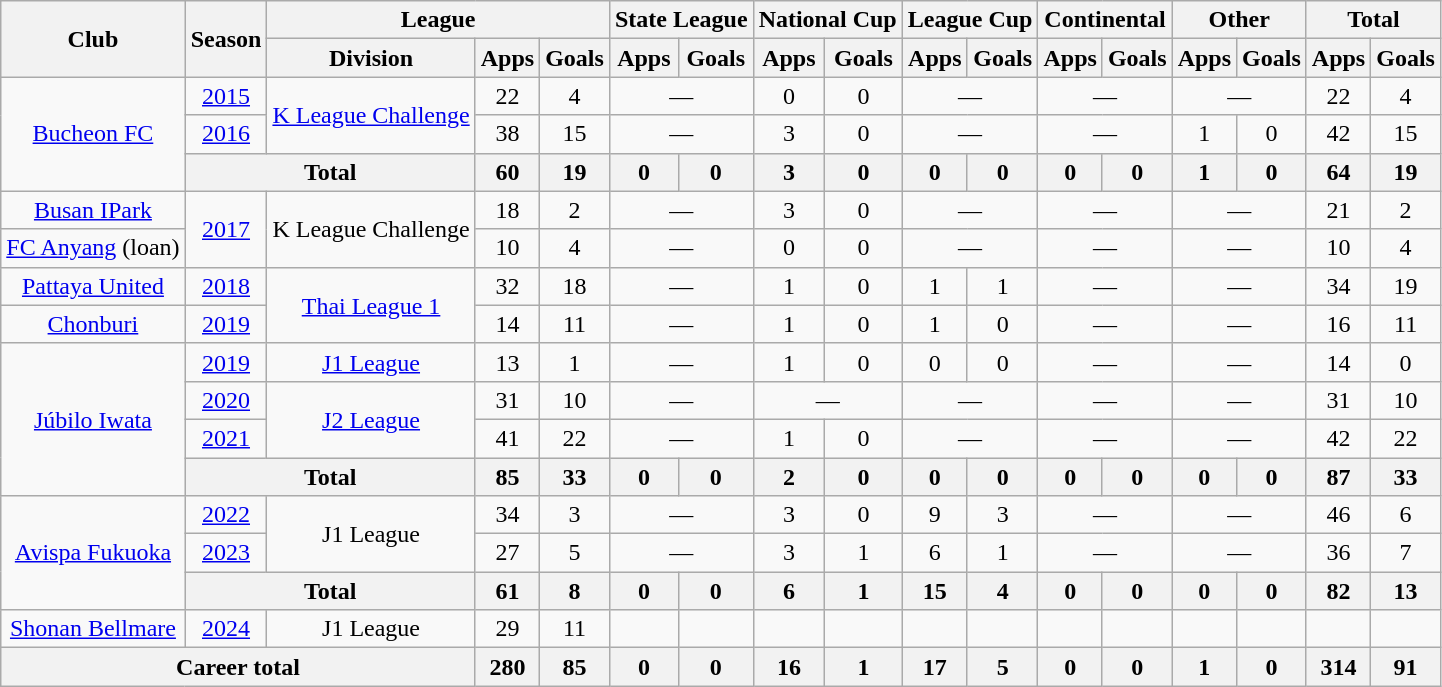<table class="wikitable" style="text-align: center;">
<tr>
<th rowspan="2">Club</th>
<th rowspan="2">Season</th>
<th colspan="3">League</th>
<th colspan="2">State League</th>
<th colspan="2">National Cup</th>
<th colspan="2">League Cup</th>
<th colspan="2">Continental</th>
<th colspan="2">Other</th>
<th colspan="2">Total</th>
</tr>
<tr>
<th>Division</th>
<th>Apps</th>
<th>Goals</th>
<th>Apps</th>
<th>Goals</th>
<th>Apps</th>
<th>Goals</th>
<th>Apps</th>
<th>Goals</th>
<th>Apps</th>
<th>Goals</th>
<th>Apps</th>
<th>Goals</th>
<th>Apps</th>
<th>Goals</th>
</tr>
<tr>
<td rowspan="3" valign="center"><a href='#'>Bucheon FC</a></td>
<td><a href='#'>2015</a></td>
<td rowspan="2"><a href='#'>K League Challenge</a></td>
<td>22</td>
<td>4</td>
<td colspan="2">—</td>
<td>0</td>
<td>0</td>
<td colspan="2">—</td>
<td colspan="2">—</td>
<td colspan="2">—</td>
<td>22</td>
<td>4</td>
</tr>
<tr>
<td><a href='#'>2016</a></td>
<td>38</td>
<td>15</td>
<td colspan="2">—</td>
<td>3</td>
<td>0</td>
<td colspan="2">—</td>
<td colspan="2">—</td>
<td>1</td>
<td>0</td>
<td>42</td>
<td>15</td>
</tr>
<tr>
<th colspan="2">Total</th>
<th>60</th>
<th>19</th>
<th>0</th>
<th>0</th>
<th>3</th>
<th>0</th>
<th>0</th>
<th>0</th>
<th>0</th>
<th>0</th>
<th>1</th>
<th>0</th>
<th>64</th>
<th>19</th>
</tr>
<tr>
<td><a href='#'>Busan IPark</a></td>
<td rowspan="2"><a href='#'>2017</a></td>
<td rowspan="2">K League Challenge</td>
<td>18</td>
<td>2</td>
<td colspan="2">—</td>
<td>3</td>
<td>0</td>
<td colspan="2">—</td>
<td colspan="2">—</td>
<td colspan="2">—</td>
<td>21</td>
<td>2</td>
</tr>
<tr>
<td><a href='#'>FC Anyang</a> (loan)</td>
<td>10</td>
<td>4</td>
<td colspan="2">—</td>
<td>0</td>
<td>0</td>
<td colspan="2">—</td>
<td colspan="2">—</td>
<td colspan="2">—</td>
<td>10</td>
<td>4</td>
</tr>
<tr>
<td><a href='#'>Pattaya United</a></td>
<td><a href='#'>2018</a></td>
<td rowspan="2"><a href='#'>Thai League 1</a></td>
<td>32</td>
<td>18</td>
<td colspan="2">—</td>
<td>1</td>
<td>0</td>
<td>1</td>
<td>1</td>
<td colspan="2">—</td>
<td colspan="2">—</td>
<td>34</td>
<td>19</td>
</tr>
<tr>
<td><a href='#'>Chonburi</a></td>
<td><a href='#'>2019</a></td>
<td>14</td>
<td>11</td>
<td colspan="2">—</td>
<td>1</td>
<td>0</td>
<td>1</td>
<td>0</td>
<td colspan="2">—</td>
<td colspan="2">—</td>
<td>16</td>
<td>11</td>
</tr>
<tr>
<td rowspan="4" valign="center"><a href='#'>Júbilo Iwata</a></td>
<td><a href='#'>2019</a></td>
<td><a href='#'>J1 League</a></td>
<td>13</td>
<td>1</td>
<td colspan="2">—</td>
<td>1</td>
<td>0</td>
<td>0</td>
<td>0</td>
<td colspan="2">—</td>
<td colspan="2">—</td>
<td>14</td>
<td>0</td>
</tr>
<tr>
<td><a href='#'>2020</a></td>
<td rowspan="2"><a href='#'>J2 League</a></td>
<td>31</td>
<td>10</td>
<td colspan="2">—</td>
<td colspan="2">—</td>
<td colspan="2">—</td>
<td colspan="2">—</td>
<td colspan="2">—</td>
<td>31</td>
<td>10</td>
</tr>
<tr>
<td><a href='#'>2021</a></td>
<td>41</td>
<td>22</td>
<td colspan="2">—</td>
<td>1</td>
<td>0</td>
<td colspan="2">—</td>
<td colspan="2">—</td>
<td colspan="2">—</td>
<td>42</td>
<td>22</td>
</tr>
<tr>
<th colspan="2">Total</th>
<th>85</th>
<th>33</th>
<th>0</th>
<th>0</th>
<th>2</th>
<th>0</th>
<th>0</th>
<th>0</th>
<th>0</th>
<th>0</th>
<th>0</th>
<th>0</th>
<th>87</th>
<th>33</th>
</tr>
<tr>
<td rowspan="3" valign="center"><a href='#'>Avispa Fukuoka</a></td>
<td><a href='#'>2022</a></td>
<td rowspan="2">J1 League</td>
<td>34</td>
<td>3</td>
<td colspan="2">—</td>
<td>3</td>
<td>0</td>
<td>9</td>
<td>3</td>
<td colspan="2">—</td>
<td colspan="2">—</td>
<td>46</td>
<td>6</td>
</tr>
<tr>
<td><a href='#'>2023</a></td>
<td>27</td>
<td>5</td>
<td colspan="2">—</td>
<td>3</td>
<td>1</td>
<td>6</td>
<td>1</td>
<td colspan="2">—</td>
<td colspan="2">—</td>
<td>36</td>
<td>7</td>
</tr>
<tr>
<th colspan="2">Total</th>
<th>61</th>
<th>8</th>
<th>0</th>
<th>0</th>
<th>6</th>
<th>1</th>
<th>15</th>
<th>4</th>
<th>0</th>
<th>0</th>
<th>0</th>
<th>0</th>
<th>82</th>
<th>13</th>
</tr>
<tr>
<td valign="center"><a href='#'>Shonan Bellmare</a></td>
<td><a href='#'>2024</a></td>
<td>J1 League</td>
<td>29</td>
<td>11</td>
<td></td>
<td></td>
<td></td>
<td></td>
<td></td>
<td></td>
<td></td>
<td></td>
<td></td>
<td></td>
<td></td>
<td></td>
</tr>
<tr>
<th colspan="3">Career total</th>
<th>280</th>
<th>85</th>
<th>0</th>
<th>0</th>
<th>16</th>
<th>1</th>
<th>17</th>
<th>5</th>
<th>0</th>
<th>0</th>
<th>1</th>
<th>0</th>
<th>314</th>
<th>91</th>
</tr>
</table>
